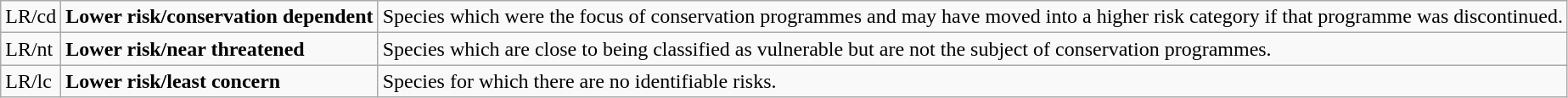<table class="wikitable" style="text-align:left">
<tr>
<td>LR/cd</td>
<td><strong>Lower risk/conservation dependent</strong></td>
<td>Species which were the focus of conservation programmes and may have moved into a higher risk category if that programme was discontinued.</td>
</tr>
<tr>
<td>LR/nt</td>
<td><strong>Lower risk/near threatened</strong></td>
<td>Species which are close to being classified as vulnerable but are not the subject of conservation programmes.</td>
</tr>
<tr>
<td>LR/lc</td>
<td><strong>Lower risk/least concern</strong></td>
<td>Species for which there are no identifiable risks.</td>
</tr>
</table>
